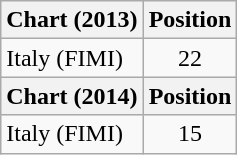<table class="wikitable">
<tr>
<th>Chart (2013)</th>
<th>Position</th>
</tr>
<tr>
<td>Italy (FIMI)</td>
<td align="center">22</td>
</tr>
<tr>
<th>Chart (2014)</th>
<th>Position</th>
</tr>
<tr>
<td>Italy (FIMI)</td>
<td align="center">15</td>
</tr>
</table>
